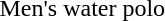<table>
<tr>
<td>Men's water polo</td>
<td></td>
<td></td>
<td></td>
</tr>
</table>
